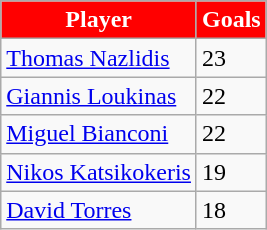<table class="wikitable" style="text-align: left;">
<tr>
<th style="color:#FFFFFF; background:#FF0000;">Player</th>
<th style="color:#FFFFFF; background:#FF0000;">Goals</th>
</tr>
<tr>
<td> <a href='#'>Thomas Nazlidis</a></td>
<td>23</td>
</tr>
<tr>
<td> <a href='#'>Giannis Loukinas</a></td>
<td>22</td>
</tr>
<tr>
<td> <a href='#'>Miguel Bianconi</a></td>
<td>22</td>
</tr>
<tr>
<td> <a href='#'>Nikos Katsikokeris</a></td>
<td>19</td>
</tr>
<tr>
<td> <a href='#'>David Torres</a></td>
<td>18</td>
</tr>
</table>
